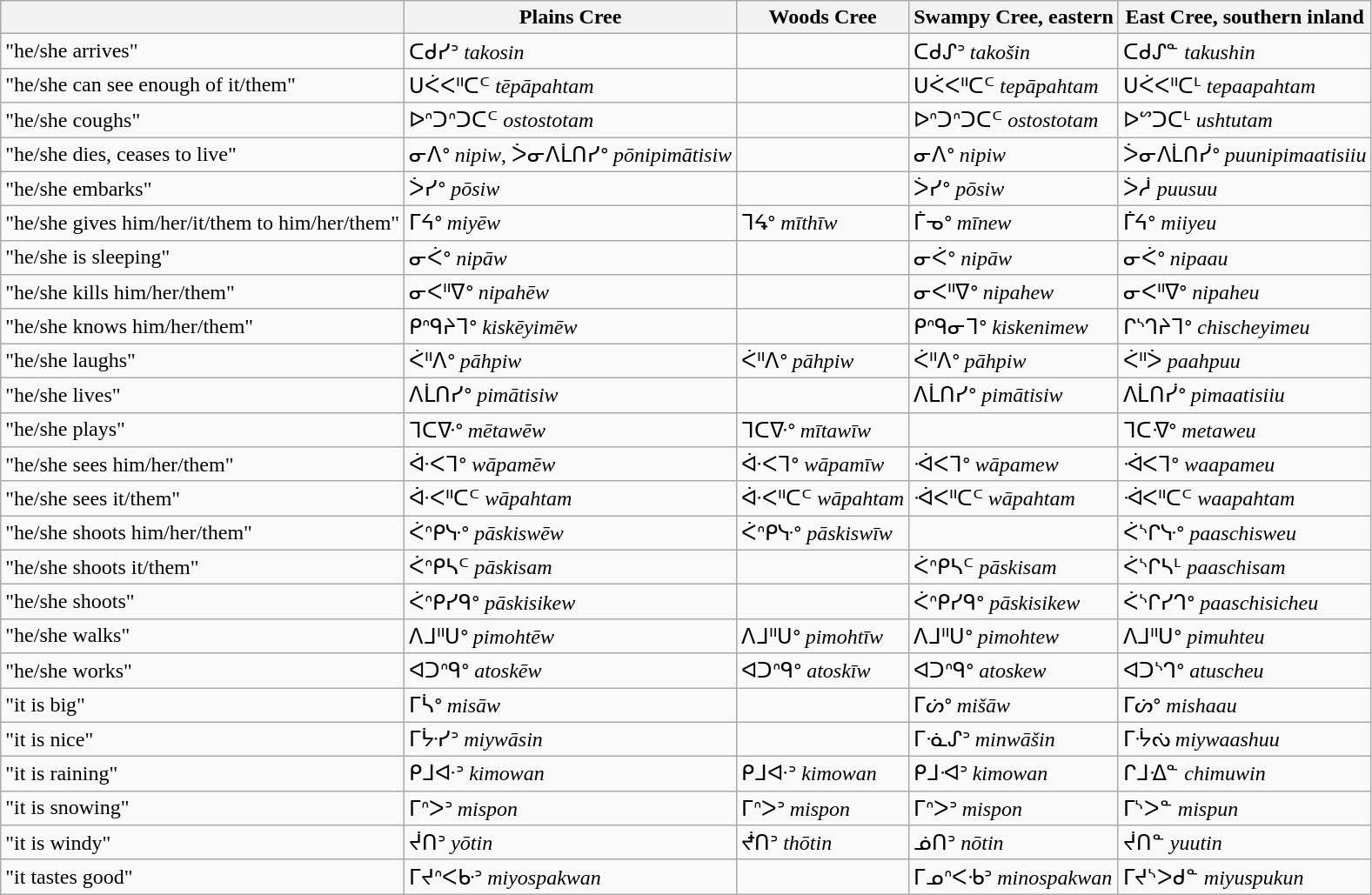<table class="wikitable">
<tr>
<th></th>
<th>Plains Cree</th>
<th>Woods Cree</th>
<th>Swampy Cree, eastern</th>
<th>East Cree, southern inland</th>
</tr>
<tr>
<td>"he/she arrives"</td>
<td>ᑕᑯᓯᐣ <em>takosin</em></td>
<td></td>
<td>ᑕᑯᔑᐣ <em>takošin</em></td>
<td>ᑕᑯᔑᓐ <em>takushin</em></td>
</tr>
<tr>
<td>"he/she can see enough of it/them"</td>
<td>ᑌᐹᐸᐦᑕᒼ <em>tēpāpahtam</em></td>
<td></td>
<td>ᑌᐹᐸᐦᑕᒼ <em>tepāpahtam</em></td>
<td>ᑌᐹᐸᐦᑕᒻ <em>tepaapahtam</em></td>
</tr>
<tr>
<td>"he/she coughs"</td>
<td>ᐅᐢᑐᐢᑐᑕᒼ <em>ostostotam</em></td>
<td></td>
<td>ᐅᐢᑐᐢᑐᑕᒼ <em>ostostotam</em></td>
<td>ᐅᔥᑐᑕᒻ <em>ushtutam</em></td>
</tr>
<tr>
<td>"he/she dies, ceases to live"</td>
<td>ᓂᐱᐤ <em>nipiw</em>, ᐴᓂᐱᒫᑎᓯᐤ <em>pōnipimātisiw</em></td>
<td></td>
<td>ᓂᐱᐤ <em>nipiw</em></td>
<td>ᐴᓂᐱᒫᑎᓰᐤ <em>puunipimaatisiiu</em></td>
</tr>
<tr>
<td>"he/she embarks"</td>
<td>ᐴᓯᐤ <em>pōsiw</em></td>
<td></td>
<td>ᐴᓯᐤ <em>pōsiw</em></td>
<td>ᐴᓲ <em>puusuu</em></td>
</tr>
<tr>
<td>"he/she gives him/her/it/them to him/her/them"</td>
<td>ᒥᔦᐤ <em>miyēw</em></td>
<td>ᒣᖧᐤ <em>mīthīw</em></td>
<td>ᒦᓀᐤ <em>mīnew</em></td>
<td>ᒦᔦᐤ <em>miiyeu</em></td>
</tr>
<tr>
<td>"he/she is sleeping"</td>
<td>ᓂᐹᐤ <em>nipāw</em></td>
<td></td>
<td>ᓂᐹᐤ <em>nipāw</em></td>
<td>ᓂᐹᐤ <em>nipaau</em></td>
</tr>
<tr>
<td>"he/she kills him/her/them"</td>
<td>ᓂᐸᐦᐁᐤ <em>nipahēw</em></td>
<td></td>
<td>ᓂᐸᐦᐁᐤ <em>nipahew</em></td>
<td>ᓂᐸᐦᐁᐤ <em>nipaheu</em></td>
</tr>
<tr>
<td>"he/she knows him/her/them"</td>
<td>ᑭᐢᑫᔨᒣᐤ <em>kiskēyimēw</em></td>
<td></td>
<td>ᑭᐢᑫᓂᒣᐤ <em>kiskenimew</em></td>
<td>ᒋᔅᒉᔨᒣᐤ <em>chischeyimeu</em></td>
</tr>
<tr>
<td>"he/she laughs"</td>
<td>ᐹᐦᐱᐤ <em>pāhpiw</em></td>
<td>ᐹᐦᐱᐤ <em>pāhpiw</em></td>
<td>ᐹᐦᐱᐤ <em>pāhpiw</em></td>
<td>ᐹᐦᐴ <em>paahpuu</em></td>
</tr>
<tr>
<td>"he/she lives"</td>
<td>ᐱᒫᑎᓯᐤ <em>pimātisiw</em></td>
<td></td>
<td>ᐱᒫᑎᓯᐤ <em>pimātisiw</em></td>
<td>ᐱᒫᑎᓰᐤ <em>pimaatisiiu</em></td>
</tr>
<tr>
<td>"he/she plays"</td>
<td>ᒣᑕᐍᐤ <em>mētawēw</em></td>
<td>ᒣᑕᐍᐤ <em>mītawīw</em></td>
<td></td>
<td>ᒣᑕᐌᐤ <em>metaweu</em></td>
</tr>
<tr>
<td>"he/she sees him/her/them"</td>
<td>ᐚᐸᒣᐤ <em>wāpamēw</em></td>
<td>ᐚᐸᒣᐤ <em>wāpamīw</em></td>
<td>ᐙᐸᒣᐤ <em>wāpamew</em></td>
<td>ᐙᐸᒣᐤ <em>waapameu</em></td>
</tr>
<tr>
<td>"he/she sees it/them"</td>
<td>ᐚᐸᐦᑕᒼ <em>wāpahtam</em></td>
<td>ᐚᐸᐦᑕᒼ <em>wāpahtam</em></td>
<td>ᐙᐸᐦᑕᒼ <em>wāpahtam</em></td>
<td>ᐙᐸᐦᑕᒼ <em>waapahtam</em></td>
</tr>
<tr>
<td>"he/she shoots him/her/them"</td>
<td>ᐹᐢᑭᓷᐤ <em>pāskiswēw</em></td>
<td>ᐹᐢᑭᓷᐤ <em>pāskiswīw</em></td>
<td></td>
<td>ᐹᔅᒋᓷᐤ <em>paaschisweu</em></td>
</tr>
<tr>
<td>"he/she shoots it/them"</td>
<td>ᐹᐢᑭᓴᒼ <em>pāskisam</em></td>
<td></td>
<td>ᐹᐢᑭᓴᒼ <em>pāskisam</em></td>
<td>ᐹᔅᒋᓴᒻ <em>paaschisam</em></td>
</tr>
<tr>
<td>"he/she shoots"</td>
<td>ᐹᐢᑭᓯᑫᐤ <em>pāskisikew</em></td>
<td></td>
<td>ᐹᐢᑭᓯᑫᐤ <em>pāskisikew</em></td>
<td>ᐹᔅᒋᓯᒉᐤ <em>paaschisicheu</em></td>
</tr>
<tr>
<td>"he/she walks"</td>
<td>ᐱᒧᐦᑌᐤ <em>pimohtēw</em></td>
<td>ᐱᒧᐦᑌᐤ <em>pimohtīw</em></td>
<td>ᐱᒧᐦᑌᐤ <em>pimohtew</em></td>
<td>ᐱᒧᐦᑌᐤ <em>pimuhteu</em></td>
</tr>
<tr>
<td>"he/she works"</td>
<td>ᐊᑐᐢᑫᐤ <em>atoskēw</em></td>
<td>ᐊᑐᐢᑫᐤ <em>atoskīw</em></td>
<td>ᐊᑐᐢᑫᐤ <em>atoskew</em></td>
<td>ᐊᑐᔅᒉᐤ <em>atuscheu</em></td>
</tr>
<tr>
<td>"it is big"</td>
<td>ᒥᓵᐤ <em>misāw</em></td>
<td></td>
<td>ᒥᔖᐤ <em>mišāw</em></td>
<td>ᒥᔖᐤ <em>mishaau</em></td>
</tr>
<tr>
<td>"it is nice"</td>
<td>ᒥᔼᓯᐣ <em>miywāsin</em></td>
<td></td>
<td>ᒥᓍᔑᐣ <em>minwāšin</em></td>
<td>ᒥᔻᔔ <em>miywaashuu</em></td>
</tr>
<tr>
<td>"it is raining"</td>
<td>ᑭᒧᐘᐣ <em>kimowan</em></td>
<td>ᑭᒧᐘᐣ <em>kimowan</em></td>
<td>ᑭᒧᐗᐣ <em>kimowan</em></td>
<td>ᒋᒧᐎᓐ <em>chimuwin</em></td>
</tr>
<tr>
<td>"it is snowing"</td>
<td>ᒥᐢᐳᐣ <em>mispon</em></td>
<td>ᒥᐢᐳᐣ <em>mispon</em></td>
<td>ᒥᐢᐳᐣ <em>mispon</em></td>
<td>ᒥᔅᐳᓐ <em>mispun</em></td>
</tr>
<tr>
<td>"it is windy"</td>
<td>ᔫᑎᐣ <em>yōtin</em></td>
<td>ᖫᑎᐣ <em>thōtin</em></td>
<td>ᓅᑎᐣ <em>nōtin</em></td>
<td>ᔫᑎᓐ <em>yuutin</em></td>
</tr>
<tr>
<td>"it tastes good"</td>
<td>ᒥᔪᐢᐸᑿᐣ <em>miyospakwan</em></td>
<td></td>
<td>ᒥᓄᐢᐸᑾᐣ <em>minospakwan</em></td>
<td>ᒥᔪᔅᐳᑯᓐ <em>miyuspukun</em></td>
</tr>
</table>
